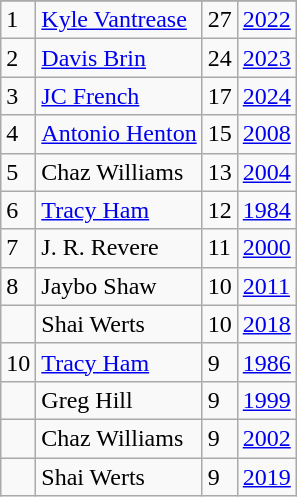<table class="wikitable">
<tr>
</tr>
<tr>
<td>1</td>
<td><a href='#'>Kyle Vantrease</a></td>
<td>27</td>
<td><a href='#'>2022</a></td>
</tr>
<tr>
<td>2</td>
<td><a href='#'>Davis Brin</a></td>
<td>24</td>
<td><a href='#'>2023</a></td>
</tr>
<tr>
<td>3</td>
<td><a href='#'>JC French</a></td>
<td>17</td>
<td><a href='#'>2024</a></td>
</tr>
<tr>
<td>4</td>
<td><a href='#'>Antonio Henton</a></td>
<td>15</td>
<td><a href='#'>2008</a></td>
</tr>
<tr>
<td>5</td>
<td>Chaz Williams</td>
<td>13</td>
<td><a href='#'>2004</a></td>
</tr>
<tr>
<td>6</td>
<td><a href='#'>Tracy Ham</a></td>
<td>12</td>
<td><a href='#'>1984</a></td>
</tr>
<tr>
<td>7</td>
<td>J. R. Revere</td>
<td>11</td>
<td><a href='#'>2000</a></td>
</tr>
<tr>
<td>8</td>
<td>Jaybo Shaw</td>
<td>10</td>
<td><a href='#'>2011</a></td>
</tr>
<tr>
<td></td>
<td>Shai Werts</td>
<td>10</td>
<td><a href='#'>2018</a></td>
</tr>
<tr>
<td>10</td>
<td><a href='#'>Tracy Ham</a></td>
<td>9</td>
<td><a href='#'>1986</a></td>
</tr>
<tr>
<td></td>
<td>Greg Hill</td>
<td>9</td>
<td><a href='#'>1999</a></td>
</tr>
<tr>
<td></td>
<td>Chaz Williams</td>
<td>9</td>
<td><a href='#'>2002</a></td>
</tr>
<tr>
<td></td>
<td>Shai Werts</td>
<td>9</td>
<td><a href='#'>2019</a></td>
</tr>
</table>
